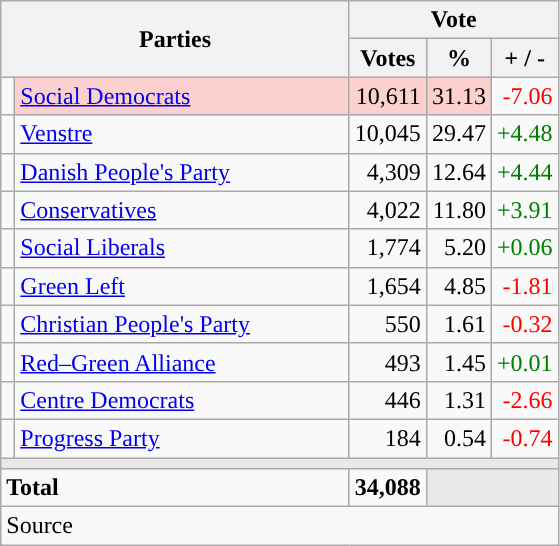<table class="wikitable" style="text-align:right;">
<tr>
<th style="text-align:centre;" rowspan="2" colspan="2" width="225">Parties</th>
<th colspan="3">Vote</th>
</tr>
<tr>
<th width="15">Votes</th>
<th width="15">%</th>
<th width="15">+ / -</th>
</tr>
<tr>
<td width="2" style="color:inherit;background:"></td>
<td bgcolor=#fbd0ce  align="left"><a href='#'>Social Democrats</a></td>
<td bgcolor=#fbd0ce>10,611</td>
<td bgcolor=#fbd0ce>31.13</td>
<td style=color:red;>-7.06</td>
</tr>
<tr>
<td width="2" style="color:inherit;background:"></td>
<td align="left"><a href='#'>Venstre</a></td>
<td>10,045</td>
<td>29.47</td>
<td style=color:green;>+4.48</td>
</tr>
<tr>
<td width="2" style="color:inherit;background:"></td>
<td align="left"><a href='#'>Danish People's Party</a></td>
<td>4,309</td>
<td>12.64</td>
<td style=color:green;>+4.44</td>
</tr>
<tr>
<td width="2" style="color:inherit;background:"></td>
<td align="left"><a href='#'>Conservatives</a></td>
<td>4,022</td>
<td>11.80</td>
<td style=color:green;>+3.91</td>
</tr>
<tr>
<td width="2" style="color:inherit;background:"></td>
<td align="left"><a href='#'>Social Liberals</a></td>
<td>1,774</td>
<td>5.20</td>
<td style=color:green;>+0.06</td>
</tr>
<tr>
<td width="2" style="color:inherit;background:"></td>
<td align="left"><a href='#'>Green Left</a></td>
<td>1,654</td>
<td>4.85</td>
<td style=color:red;>-1.81</td>
</tr>
<tr>
<td width="2" style="color:inherit;background:"></td>
<td align="left"><a href='#'>Christian People's Party</a></td>
<td>550</td>
<td>1.61</td>
<td style=color:red;>-0.32</td>
</tr>
<tr>
<td width="2" style="color:inherit;background:"></td>
<td align="left"><a href='#'>Red–Green Alliance</a></td>
<td>493</td>
<td>1.45</td>
<td style=color:green;>+0.01</td>
</tr>
<tr>
<td width="2" style="color:inherit;background:"></td>
<td align="left"><a href='#'>Centre Democrats</a></td>
<td>446</td>
<td>1.31</td>
<td style=color:red;>-2.66</td>
</tr>
<tr>
<td width="2" style="color:inherit;background:"></td>
<td align="left"><a href='#'>Progress Party</a></td>
<td>184</td>
<td>0.54</td>
<td style=color:red;>-0.74</td>
</tr>
<tr>
<td colspan="7" bgcolor="#E9E9E9"></td>
</tr>
<tr>
<td align="left" colspan="2"><strong>Total</strong></td>
<td><strong>34,088</strong></td>
<td bgcolor="#E9E9E9" colspan="2"></td>
</tr>
<tr>
<td align="left" colspan="6">Source</td>
</tr>
</table>
